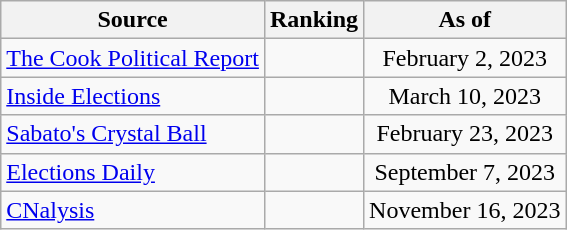<table class="wikitable" style="text-align:center">
<tr>
<th>Source</th>
<th>Ranking</th>
<th>As of</th>
</tr>
<tr>
<td align=left><a href='#'>The Cook Political Report</a></td>
<td></td>
<td>February 2, 2023</td>
</tr>
<tr>
<td align=left><a href='#'>Inside Elections</a></td>
<td></td>
<td>March 10, 2023</td>
</tr>
<tr>
<td align=left><a href='#'>Sabato's Crystal Ball</a></td>
<td></td>
<td>February 23, 2023</td>
</tr>
<tr>
<td align=left><a href='#'>Elections Daily</a></td>
<td></td>
<td>September 7, 2023</td>
</tr>
<tr>
<td align=left><a href='#'>CNalysis</a></td>
<td></td>
<td>November 16, 2023</td>
</tr>
</table>
